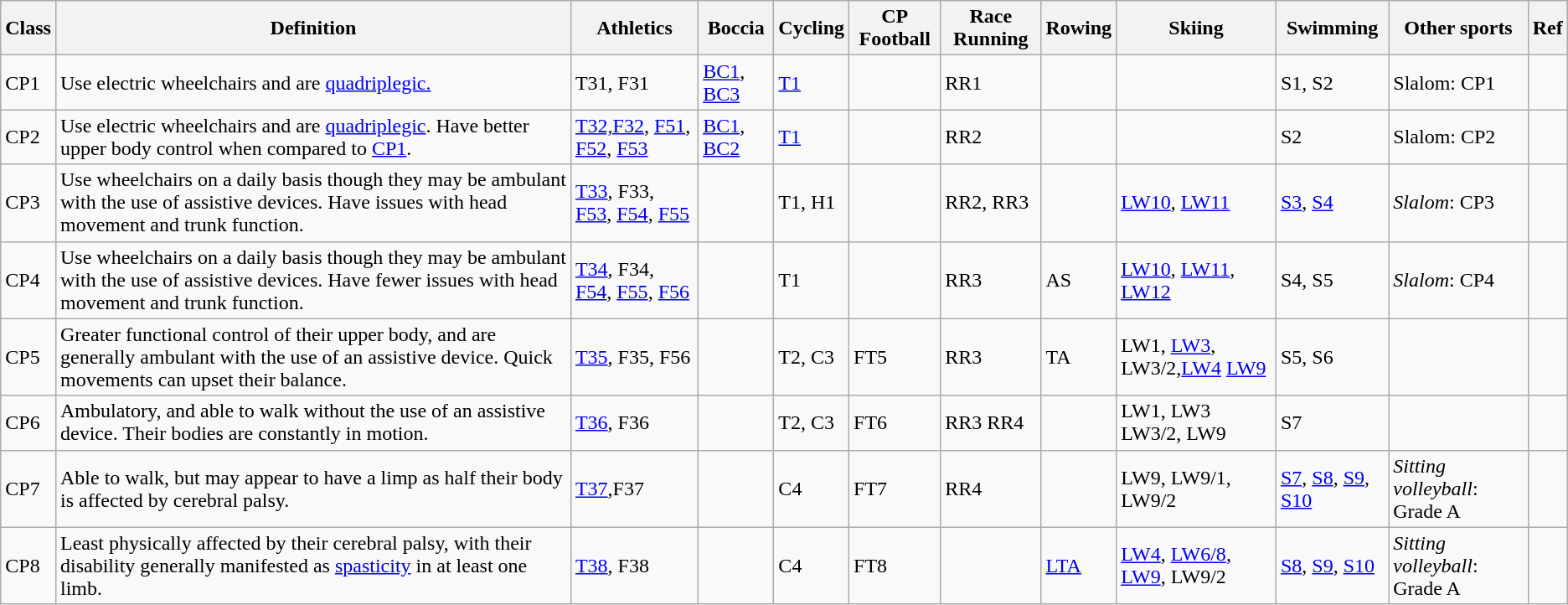<table class="wikitable">
<tr>
<th>Class</th>
<th>Definition</th>
<th>Athletics</th>
<th>Boccia</th>
<th>Cycling</th>
<th>CP Football</th>
<th>Race Running</th>
<th>Rowing</th>
<th>Skiing</th>
<th>Swimming</th>
<th>Other sports</th>
<th>Ref</th>
</tr>
<tr>
<td>CP1</td>
<td>Use electric wheelchairs and are <a href='#'>quadriplegic.</a></td>
<td>T31, F31</td>
<td><a href='#'>BC1</a>, <a href='#'>BC3</a></td>
<td><a href='#'>T1</a></td>
<td></td>
<td>RR1</td>
<td></td>
<td></td>
<td>S1, S2</td>
<td>Slalom: CP1</td>
<td><br></td>
</tr>
<tr>
<td>CP2</td>
<td>Use electric wheelchairs and are <a href='#'>quadriplegic</a>. Have better upper body control when compared to <a href='#'>CP1</a>.</td>
<td><a href='#'>T32,F32</a>, <a href='#'>F51</a>, <a href='#'>F52</a>, <a href='#'>F53</a></td>
<td><a href='#'>BC1</a>, <a href='#'>BC2</a></td>
<td><a href='#'>T1</a></td>
<td></td>
<td>RR2</td>
<td></td>
<td></td>
<td>S2</td>
<td>Slalom: CP2</td>
<td></td>
</tr>
<tr>
<td>CP3</td>
<td>Use wheelchairs on a daily basis though they may be ambulant with the use of assistive devices. Have issues with head movement and trunk function.</td>
<td><a href='#'>T33</a>, F33, <a href='#'>F53</a>, <a href='#'>F54</a>, <a href='#'>F55</a></td>
<td></td>
<td>T1, H1</td>
<td></td>
<td>RR2, RR3</td>
<td></td>
<td><a href='#'>LW10</a>, <a href='#'>LW11</a></td>
<td><a href='#'>S3</a>, <a href='#'>S4</a></td>
<td><em>Slalom</em>: CP3</td>
<td></td>
</tr>
<tr>
<td>CP4</td>
<td>Use wheelchairs on a daily basis though they may be ambulant with the use of assistive devices. Have fewer issues with head movement and trunk function.</td>
<td><a href='#'>T34</a>, F34, <a href='#'>F54</a>, <a href='#'>F55</a>, <a href='#'>F56</a></td>
<td></td>
<td>T1</td>
<td></td>
<td>RR3</td>
<td>AS</td>
<td><a href='#'>LW10</a>, <a href='#'>LW11</a>, <a href='#'>LW12</a></td>
<td>S4, S5</td>
<td><em>Slalom</em>: CP4</td>
<td></td>
</tr>
<tr>
<td>CP5</td>
<td>Greater functional control of their upper body, and are generally ambulant with the use of an assistive device. Quick movements can upset their balance.</td>
<td><a href='#'>T35</a>, F35, F56</td>
<td></td>
<td>T2, C3</td>
<td>FT5</td>
<td>RR3</td>
<td>TA</td>
<td>LW1, <a href='#'>LW3</a>, LW3/2,<a href='#'>LW4</a> <a href='#'>LW9</a></td>
<td>S5, S6</td>
<td></td>
<td></td>
</tr>
<tr>
<td>CP6</td>
<td>Ambulatory, and able to walk without the use of an assistive device. Their bodies are constantly in motion.</td>
<td><a href='#'>T36</a>, F36</td>
<td></td>
<td>T2, C3</td>
<td>FT6</td>
<td>RR3 RR4</td>
<td></td>
<td>LW1, LW3 LW3/2, LW9</td>
<td>S7</td>
<td></td>
<td></td>
</tr>
<tr>
<td>CP7</td>
<td>Able to walk, but may appear to have a limp as half their body is affected by cerebral palsy.</td>
<td><a href='#'>T37</a>,F37</td>
<td></td>
<td>C4</td>
<td>FT7</td>
<td>RR4</td>
<td></td>
<td>LW9, LW9/1, LW9/2</td>
<td><a href='#'>S7</a>, <a href='#'>S8</a>, <a href='#'>S9</a>, <a href='#'>S10</a></td>
<td><em>Sitting volleyball</em>: Grade A</td>
<td><br></td>
</tr>
<tr>
<td>CP8</td>
<td>Least physically affected by their cerebral palsy, with their disability generally manifested as <a href='#'>spasticity</a> in at least one limb.</td>
<td><a href='#'>T38</a>, F38</td>
<td></td>
<td>C4</td>
<td>FT8</td>
<td></td>
<td><a href='#'>LTA</a></td>
<td><a href='#'>LW4</a>, <a href='#'>LW6/8</a>, <a href='#'>LW9</a>, LW9/2</td>
<td><a href='#'>S8</a>, <a href='#'>S9</a>, <a href='#'>S10</a></td>
<td><em>Sitting volleyball</em>: Grade A</td>
<td><br></td>
</tr>
</table>
